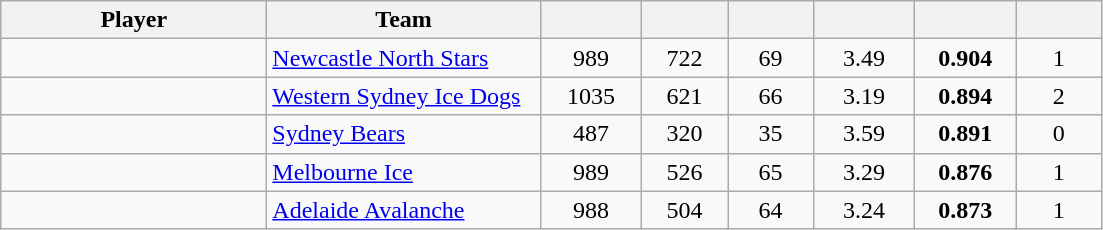<table class="wikitable sortable" style="text-align:center;">
<tr>
<th width="170px">Player</th>
<th width="175px">Team</th>
<th width="60px"></th>
<th width="50px"></th>
<th width="50px"></th>
<th width="60px"></th>
<th width="60px"></th>
<th width="50px"></th>
</tr>
<tr>
<td align="left"></td>
<td align="left"><a href='#'>Newcastle North Stars</a></td>
<td>989</td>
<td>722</td>
<td>69</td>
<td>3.49</td>
<td><strong>0.904</strong></td>
<td>1</td>
</tr>
<tr>
<td align="left"></td>
<td align="left"><a href='#'>Western Sydney Ice Dogs</a></td>
<td>1035</td>
<td>621</td>
<td>66</td>
<td>3.19</td>
<td><strong>0.894</strong></td>
<td>2</td>
</tr>
<tr>
<td align="left"></td>
<td align="left"><a href='#'>Sydney Bears</a></td>
<td>487</td>
<td>320</td>
<td>35</td>
<td>3.59</td>
<td><strong>0.891</strong></td>
<td>0</td>
</tr>
<tr>
<td align="left"></td>
<td align="left"><a href='#'>Melbourne Ice</a></td>
<td>989</td>
<td>526</td>
<td>65</td>
<td>3.29</td>
<td><strong>0.876</strong></td>
<td>1</td>
</tr>
<tr>
<td align="left"></td>
<td align="left"><a href='#'>Adelaide Avalanche</a></td>
<td>988</td>
<td>504</td>
<td>64</td>
<td>3.24</td>
<td><strong>0.873</strong></td>
<td>1</td>
</tr>
</table>
